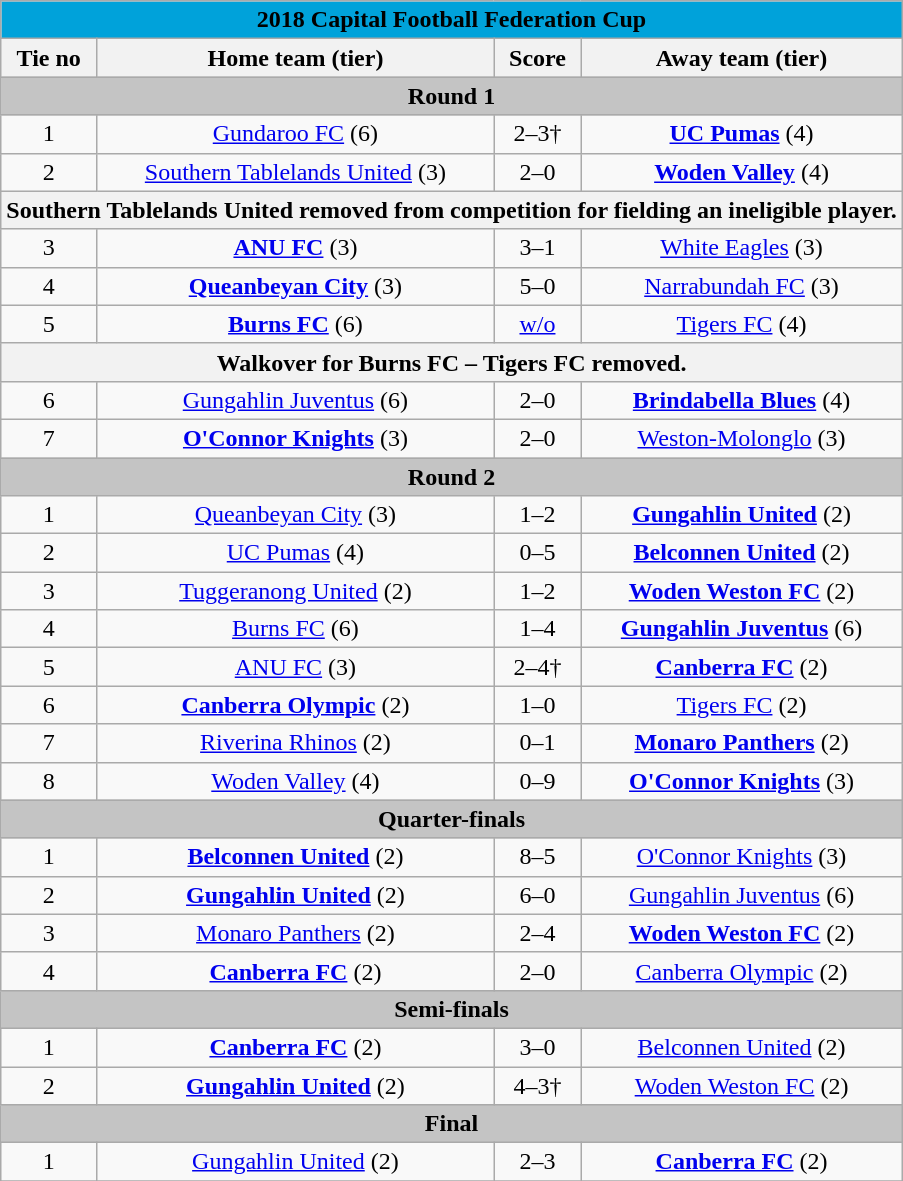<table class="wikitable collapsible" style="text-align:center">
<tr>
<th colspan="4" style="background: #00A2DA; color: black; text-align: center;">2018 Capital Football Federation Cup</th>
</tr>
<tr>
<th>Tie no</th>
<th>Home team (tier)</th>
<th>Score</th>
<th>Away team (tier)</th>
</tr>
<tr>
<th colspan="4" style="background: rgb(196,196,196); color: black; text-align: center;">Round 1</th>
</tr>
<tr>
<td>1</td>
<td><a href='#'>Gundaroo FC</a> (6)</td>
<td>2–3†</td>
<td><strong><a href='#'>UC Pumas</a></strong> (4)</td>
</tr>
<tr>
<td>2</td>
<td><a href='#'>Southern Tablelands United</a> (3)</td>
<td>2–0</td>
<td><strong><a href='#'>Woden Valley</a></strong> (4)</td>
</tr>
<tr>
<th colspan=4>Southern Tablelands United removed from competition for fielding an ineligible player.</th>
</tr>
<tr>
<td>3</td>
<td><strong><a href='#'>ANU FC</a></strong> (3)</td>
<td>3–1</td>
<td><a href='#'>White Eagles</a> (3)</td>
</tr>
<tr>
<td>4</td>
<td><strong><a href='#'>Queanbeyan City</a></strong> (3)</td>
<td>5–0</td>
<td><a href='#'>Narrabundah FC</a> (3)</td>
</tr>
<tr>
<td>5</td>
<td><strong><a href='#'>Burns FC</a></strong> (6)</td>
<td><a href='#'>w/o</a></td>
<td><a href='#'>Tigers FC</a> (4)</td>
</tr>
<tr>
<th colspan=4>Walkover for Burns FC – Tigers FC removed.</th>
</tr>
<tr>
<td>6</td>
<td><a href='#'>Gungahlin Juventus</a> (6)</td>
<td>2–0</td>
<td><strong><a href='#'>Brindabella Blues</a></strong> (4)</td>
</tr>
<tr>
<td>7</td>
<td><strong><a href='#'>O'Connor Knights</a></strong> (3)</td>
<td>2–0</td>
<td><a href='#'>Weston-Molonglo</a> (3)</td>
</tr>
<tr>
<th colspan="4" style="background: rgb(196,196,196); color: black; text-align: center;">Round 2</th>
</tr>
<tr>
<td>1</td>
<td><a href='#'>Queanbeyan City</a> (3)</td>
<td>1–2</td>
<td><strong><a href='#'>Gungahlin United</a></strong> (2)</td>
</tr>
<tr>
<td>2</td>
<td><a href='#'>UC Pumas</a> (4)</td>
<td>0–5</td>
<td><strong><a href='#'>Belconnen United</a></strong> (2)</td>
</tr>
<tr>
<td>3</td>
<td><a href='#'>Tuggeranong United</a> (2)</td>
<td>1–2</td>
<td><strong><a href='#'>Woden Weston FC</a></strong> (2)</td>
</tr>
<tr>
<td>4</td>
<td><a href='#'>Burns FC</a> (6)</td>
<td>1–4</td>
<td><strong><a href='#'>Gungahlin Juventus</a></strong> (6)</td>
</tr>
<tr>
<td>5</td>
<td><a href='#'>ANU FC</a> (3)</td>
<td>2–4†</td>
<td><strong><a href='#'>Canberra FC</a></strong> (2)</td>
</tr>
<tr>
<td>6</td>
<td><strong><a href='#'>Canberra Olympic</a></strong> (2)</td>
<td>1–0</td>
<td><a href='#'>Tigers FC</a> (2)</td>
</tr>
<tr>
<td>7</td>
<td><a href='#'>Riverina Rhinos</a> (2)</td>
<td>0–1</td>
<td><strong><a href='#'>Monaro Panthers</a></strong> (2)</td>
</tr>
<tr>
<td>8</td>
<td><a href='#'>Woden Valley</a> (4)</td>
<td>0–9</td>
<td><strong><a href='#'>O'Connor Knights</a></strong> (3)</td>
</tr>
<tr>
<th colspan="4" style="background: rgb(196,196,196); color: black; text-align: center;">Quarter-finals</th>
</tr>
<tr>
<td>1</td>
<td><strong><a href='#'>Belconnen United</a></strong> (2)</td>
<td>8–5</td>
<td><a href='#'>O'Connor Knights</a> (3)</td>
</tr>
<tr>
<td>2</td>
<td><strong><a href='#'>Gungahlin United</a></strong> (2)</td>
<td>6–0</td>
<td><a href='#'>Gungahlin Juventus</a> (6)</td>
</tr>
<tr>
<td>3</td>
<td><a href='#'>Monaro Panthers</a> (2)</td>
<td>2–4</td>
<td><strong><a href='#'>Woden Weston FC</a></strong> (2)</td>
</tr>
<tr>
<td>4</td>
<td><strong><a href='#'>Canberra FC</a></strong> (2)</td>
<td>2–0</td>
<td><a href='#'>Canberra Olympic</a> (2)</td>
</tr>
<tr>
<th colspan="4" style="background: rgb(196,196,196); color: black; text-align: center;">Semi-finals</th>
</tr>
<tr>
<td>1</td>
<td><strong><a href='#'>Canberra FC</a></strong> (2)</td>
<td>3–0</td>
<td><a href='#'>Belconnen United</a> (2)</td>
</tr>
<tr>
<td>2</td>
<td><strong><a href='#'>Gungahlin United</a></strong> (2)</td>
<td>4–3†</td>
<td><a href='#'>Woden Weston FC</a> (2)</td>
</tr>
<tr>
<th colspan="4" style="background: rgb(196,196,196); color: black; text-align: center;">Final</th>
</tr>
<tr>
<td>1</td>
<td><a href='#'>Gungahlin United</a> (2)</td>
<td>2–3</td>
<td><strong><a href='#'>Canberra FC</a></strong> (2)</td>
</tr>
<tr>
</tr>
</table>
